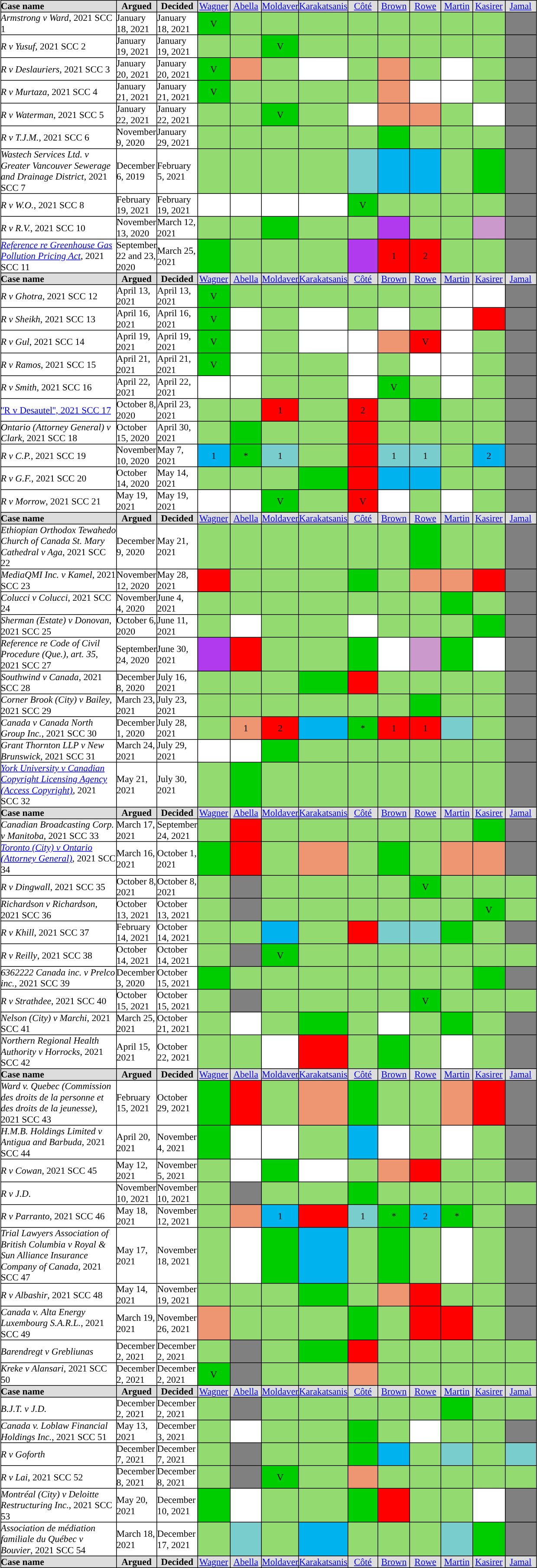<table cellpadding="0" cellspacing="1" border="1"  style="margin:auto; border-collapse:collapse; font-size:90%; width:825px;">
<tr style="text-align:center;">
<th style="background:#ddd; text-align:left;">Case name</th>
<th style="background:#ddd; width:50px;">Argued</th>
<th style="background:#ddd; width:50px;">Decided</th>
<td style="background:#ddd; width:50px;"><a href='#'>Wagner</a></td>
<td style="background:#ddd; width:50px;"><a href='#'>Abella</a></td>
<td style="background:#ddd; width:50px;"><a href='#'>Moldaver</a></td>
<td style="background:#ddd; width:50px;"><a href='#'>Karakatsanis</a></td>
<td style="background:#ddd; width:50px;"><a href='#'>Côté</a></td>
<td style="background:#ddd; width:50px;"><a href='#'>Brown</a></td>
<td style="background:#ddd; width:50px;"><a href='#'>Rowe</a></td>
<td style="background:#ddd; width:50px;"><a href='#'>Martin</a></td>
<td style="background:#ddd; width:50px;"><a href='#'>Kasirer</a></td>
<td style="background:#ddd; width:50px;"><a href='#'>Jamal</a></td>
</tr>
<tr align=center>
<td style="width:200px; text-align:left;"><em>Armstrong v Ward</em>, 2021 SCC 1 </td>
<td align=left>January 18, 2021</td>
<td align=left>January 18, 2021</td>
<td style="background:#00cd00";text-align:center;">V</td>
<td style="background:#93db70"></td>
<td style="background:#93db70"></td>
<td style="background:#93db70"></td>
<td style="background:#93db70"></td>
<td style="background:#93db70"></td>
<td style="background:#93db70"></td>
<td style="background:#93db70"></td>
<td style="background:#93db70"></td>
<td style="background:grey"></td>
</tr>
<tr align=center>
<td style="width:200px; text-align:left;"><em>R v Yusuf</em>, 2021 SCC 2 </td>
<td align=left>January 19, 2021</td>
<td align=left>January 19, 2021</td>
<td style="background:#93db70"></td>
<td style="background:#93db70"></td>
<td style="background:#00cd00";text-align:center;">V</td>
<td style="background:#93db70"></td>
<td style="background:#93db70"></td>
<td style="background:#93db70"></td>
<td style="background:#93db70"></td>
<td style="background:#93db70"></td>
<td style="background:#93db70"></td>
<td style="background:grey"></td>
</tr>
<tr align=center>
<td style="width:200px; text-align:left;"><em>R v Deslauriers</em>, 2021 SCC 3 </td>
<td align=left>January 20, 2021</td>
<td align=left>January 20, 2021</td>
<td style="background:#00cd00";text-align:center;">V</td>
<td style="background:#ee9572"></td>
<td style="background:#93db70"></td>
<td style="background:#"></td>
<td style="background:#93db70"></td>
<td style="background:#ee9572"></td>
<td style="background:#93db70"></td>
<td style="background:#"></td>
<td style="background:#93db70"></td>
<td style="background:grey"></td>
</tr>
<tr align=center>
<td style="width:200px; text-align:left;"><em>R v Murtaza</em>, 2021 SCC 4 </td>
<td align=left>January 21, 2021</td>
<td align=left>January 21, 2021</td>
<td style="background:#00cd00";text-align:center;">V</td>
<td style="background:#93db70"></td>
<td style="background:#93db70"></td>
<td style="background:#93db70"></td>
<td style="background:#93db70"></td>
<td style="background:#ee9572"></td>
<td style="background:#"></td>
<td style="background:#"></td>
<td style="background:#93db70"></td>
<td style="background:grey"></td>
</tr>
<tr align=center>
<td style="width:200px; text-align:left;"><em>R v Waterman</em>, 2021 SCC 5 </td>
<td align=left>January 22, 2021</td>
<td align=left>January 22, 2021</td>
<td style="background:#93db70"></td>
<td style="background:#93db70"></td>
<td style="background:#00cd00";text-align:center;">V</td>
<td style="background:#93db70"></td>
<td style="background:#"></td>
<td style="background:#ee9572"></td>
<td style="background:#ee9572"></td>
<td style="background:#93db70"></td>
<td style="background:#"></td>
<td style="background:grey"></td>
</tr>
<tr align=center>
<td style="width:200px; text-align:left;"><em>R v T.J.M.</em>, 2021 SCC 6 </td>
<td align=left>November 9, 2020</td>
<td align=left>January 29, 2021</td>
<td style="background:#93db70"></td>
<td style="background:#93db70"></td>
<td style="background:#93db70"></td>
<td style="background:#93db70"></td>
<td style="background:#93db70"></td>
<td style="background:#00cd00"></td>
<td style="background:#93db70"></td>
<td style="background:#93db70"></td>
<td style="background:#93db70"></td>
<td style="background:grey"></td>
</tr>
<tr align=center>
<td style="width:200px; text-align:left;"><em>Wastech Services Ltd. v Greater Vancouver Sewerage and Drainage District</em>, 2021 SCC 7 </td>
<td align=left>December 6, 2019</td>
<td align=left>February 5, 2021</td>
<td style="background:#93db70"></td>
<td style="background:#93db70"></td>
<td style="background:#93db70"></td>
<td style="background:#93db70"></td>
<td style="background:#79cdcd"></td>
<td style="background:#00b2ee"></td>
<td style="background:#00b2ee"></td>
<td style="background:#93db70"></td>
<td style="background:#00cd00"></td>
<td style="background:grey"></td>
</tr>
<tr align=center>
<td style="width:200px; text-align:left;"><em>R v W.O.</em>, 2021 SCC 8 </td>
<td align=left>February 19, 2021</td>
<td align=left>February 19, 2021</td>
<td style="background:#"></td>
<td style="background:#"></td>
<td style="background:#"></td>
<td style="background:#"></td>
<td style="background:#00cd00";text-align:center;">V</td>
<td style="background:#93db70"></td>
<td style="background:#93db70"></td>
<td style="background:#93db70"></td>
<td style="background:#93db70"></td>
<td style="background:grey"></td>
</tr>
<tr align=center>
<td style="width:200px; text-align:left;"><em>R v R.V.</em>, 2021 SCC 10 </td>
<td align=left>November 13, 2020</td>
<td align=left>March 12, 2021</td>
<td style="background:#93db70"></td>
<td style="background:#93db70"></td>
<td style="background:#00cd00"></td>
<td style="background:#93db70"></td>
<td style="background:#93db70"></td>
<td style="background:#b23aee"></td>
<td style="background:#93db70"></td>
<td style="background:#93db70"></td>
<td style="background:#CC99CC"></td>
<td style="background:grey"></td>
</tr>
<tr align=center>
<td style="width:200px; text-align:left;"><em><a href='#'>Reference re Greenhouse Gas Pollution Pricing Act</a></em>, 2021 SCC 11 </td>
<td align=left>September 22 and 23, 2020</td>
<td align=left>March 25, 2021</td>
<td style="background:#00cd00"></td>
<td style="background:#93db70"></td>
<td style="background:#93db70"></td>
<td style="background:#93db70"></td>
<td style="background:#b23aee"></td>
<td style="background:#f00";text-align:center;">1</td>
<td style="background:#f00";text-align:center;">2</td>
<td style="background:#93db70"></td>
<td style="background:#93db70"></td>
<td style="background:grey"></td>
</tr>
<tr style="text-align:center;">
<th style="background:#ddd; text-align:left;">Case name</th>
<th style="background:#ddd; width:50px;">Argued</th>
<th style="background:#ddd; width:50px;">Decided</th>
<td style="background:#ddd; width:50px;"><a href='#'>Wagner</a></td>
<td style="background:#ddd; width:50px;"><a href='#'>Abella</a></td>
<td style="background:#ddd; width:50px;"><a href='#'>Moldaver</a></td>
<td style="background:#ddd; width:50px;"><a href='#'>Karakatsanis</a></td>
<td style="background:#ddd; width:50px;"><a href='#'>Côté</a></td>
<td style="background:#ddd; width:50px;"><a href='#'>Brown</a></td>
<td style="background:#ddd; width:50px;"><a href='#'>Rowe</a></td>
<td style="background:#ddd; width:50px;"><a href='#'>Martin</a></td>
<td style="background:#ddd; width:50px;"><a href='#'>Kasirer</a></td>
<td style="background:#ddd; width:50px;"><a href='#'>Jamal</a></td>
</tr>
<tr align=center>
<td style="width:200px; text-align:left;"><em>R v Ghotra</em>, 2021 SCC 12 </td>
<td align=left>April 13, 2021</td>
<td align=left>April 13, 2021</td>
<td style="background:#00cd00";text-align:center;">V</td>
<td style="background:#93db70"></td>
<td style="background:#93db70"></td>
<td style="background:#93db70"></td>
<td style="background:#93db70"></td>
<td style="background:#93db70"></td>
<td style="background:#93db70"></td>
<td style="background:#"></td>
<td style="background:#"></td>
<td style="background:grey"></td>
</tr>
<tr align=center>
<td style="width:200px; text-align:left;"><em>R v Sheikh</em>, 2021 SCC 13 </td>
<td align=left>April 16, 2021</td>
<td align=left>April 16, 2021</td>
<td style="background:#00cd00";text-align:center;">V</td>
<td style="background:#"></td>
<td style="background:#93db70"></td>
<td style="background:#"></td>
<td style="background:#93db70"></td>
<td style="background:#"></td>
<td style="background:#93db70"></td>
<td style="background:#"></td>
<td style="background:#f00"></td>
<td style="background:grey"></td>
</tr>
<tr align=center>
<td style="width:200px; text-align:left;"><em>R v Gul</em>, 2021 SCC 14 </td>
<td align=left>April 19, 2021</td>
<td align=left>April 19, 2021</td>
<td style="background:#00cd00";text-align:center;">V</td>
<td style="background:#"></td>
<td style="background:#93db70"></td>
<td style="background:#"></td>
<td style="background:#"></td>
<td style="background:#ee9572"></td>
<td style="background:#f00";text-align:center;">V</td>
<td style="background:#"></td>
<td style="background:#93db70"></td>
<td style="background:grey"></td>
</tr>
<tr align=center>
<td style="width:200px; text-align:left;"><em>R v Ramos</em>, 2021 SCC 15 </td>
<td align=left>April 21, 2021</td>
<td align=left>April 21, 2021</td>
<td style="background:#00cd00";text-align:center;">V</td>
<td style="background:#"></td>
<td style="background:#93db70"></td>
<td style="background:#93db70"></td>
<td style="background:#"></td>
<td style="background:#93db70"></td>
<td style="background:#"></td>
<td style="background:#"></td>
<td style="background:#93db70"></td>
<td style="background:grey"></td>
</tr>
<tr align=center>
<td style="width:200px; text-align:left;"><em>R v Smith</em>, 2021 SCC 16 </td>
<td align=left>April 22, 2021</td>
<td align=left>April 22, 2021</td>
<td style="background:#"></td>
<td style="background:#"></td>
<td style="background:#93db70"></td>
<td style="background:#93db70"></td>
<td style="background:#"></td>
<td style="background:#00cd00";text-align:center;">V</td>
<td style="background:#93db70"></td>
<td style="background:#"></td>
<td style="background:#93db70"></td>
<td style="background:grey"></td>
</tr>
<tr align=center>
<td style="width:200px; text-align:left;"><a href='#'>''R v Desautel'', 2021 SCC 17</a> </td>
<td align=left>October 8, 2020</td>
<td align=left>April 23, 2021</td>
<td style="background:#93db70"></td>
<td style="background:#93db70"></td>
<td style="background:#f00";text-align:center;">1</td>
<td style="background:#93db70"></td>
<td style="background:#f00";text-align:center;">2</td>
<td style="background:#93db70"></td>
<td style="background:#00cd00"></td>
<td style="background:#93db70"></td>
<td style="background:#93db70"></td>
<td style="background:grey"></td>
</tr>
<tr align=center>
<td style="width:200px; text-align:left;"><em>Ontario (Attorney General) v Clark</em>, 2021 SCC 18 </td>
<td align=left>October 15, 2020</td>
<td align=left>April 30, 2021</td>
<td style="background:#93db70"></td>
<td style="background:#00cd00"></td>
<td style="background:#93db70"></td>
<td style="background:#93db70"></td>
<td style="background:#f00"></td>
<td style="background:#93db70"></td>
<td style="background:#93db70"></td>
<td style="background:#93db70"></td>
<td style="background:#93db70"></td>
<td style="background:grey"></td>
</tr>
<tr align=center>
<td style="width:200px; text-align:left;"><em>R v C.P.</em>, 2021 SCC 19 </td>
<td align=left>November 10, 2020</td>
<td align=left>May 7, 2021</td>
<td style="background:#00b2ee";text-align:center;">1</td>
<td style="background:#00cd00";text-align:center;">*</td>
<td style="background:#79cdcd";text-align:center;">1</td>
<td style="background:#93db70"></td>
<td style="background:#f00"></td>
<td style="background:#79cdcd";text-align:center;">1</td>
<td style="background:#79cdcd";text-align:center;">1</td>
<td style="background:#93db70"></td>
<td style="background:#00b2ee";text-align:center;">2</td>
<td style="background:grey"></td>
</tr>
<tr align=center>
<td style="width:200px; text-align:left;"><em>R v G.F.</em>, 2021 SCC 20 </td>
<td align=left>October 14, 2020</td>
<td align=left>May 14, 2021</td>
<td style="background:#93db70"></td>
<td style="background:#93db70"></td>
<td style="background:#93db70"></td>
<td style="background:#00cd00"></td>
<td style="background:#f00"></td>
<td style="background:#00b2ee"></td>
<td style="background:#00b2ee"></td>
<td style="background:#93db70"></td>
<td style="background:#93db70"></td>
<td style="background:grey"></td>
</tr>
<tr align=center>
<td style="width:200px; text-align:left;"><em>R v Morrow</em>, 2021 SCC 21 </td>
<td align=left>May 19, 2021</td>
<td align=left>May 19, 2021</td>
<td style="background:#"></td>
<td style="background:#"></td>
<td style="background:#00cd00";text-align:center;">V</td>
<td style="background:#93db70"></td>
<td style="background:#f00";text-align:center;">V</td>
<td style="background:#"></td>
<td style="background:#93db70"></td>
<td style="background:#"></td>
<td style="background:#93db70"></td>
<td style="background:grey"></td>
</tr>
<tr style="text-align:center;">
<th style="background:#ddd; text-align:left;">Case name</th>
<th style="background:#ddd; width:50px;">Argued</th>
<th style="background:#ddd; width:50px;">Decided</th>
<td style="background:#ddd; width:50px;"><a href='#'>Wagner</a></td>
<td style="background:#ddd; width:50px;"><a href='#'>Abella</a></td>
<td style="background:#ddd; width:50px;"><a href='#'>Moldaver</a></td>
<td style="background:#ddd; width:50px;"><a href='#'>Karakatsanis</a></td>
<td style="background:#ddd; width:50px;"><a href='#'>Côté</a></td>
<td style="background:#ddd; width:50px;"><a href='#'>Brown</a></td>
<td style="background:#ddd; width:50px;"><a href='#'>Rowe</a></td>
<td style="background:#ddd; width:50px;"><a href='#'>Martin</a></td>
<td style="background:#ddd; width:50px;"><a href='#'>Kasirer</a></td>
<td style="background:#ddd; width:50px;"><a href='#'>Jamal</a></td>
</tr>
<tr align=center>
<td style="width:200px; text-align:left;"><em>Ethiopian Orthodox Tewahedo Church of Canada St. Mary Cathedral v Aga</em>, 2021 SCC 22 </td>
<td align=left>December 9, 2020</td>
<td align=left>May 21, 2021</td>
<td style="background:#93db70"></td>
<td style="background:#93db70"></td>
<td style="background:#93db70"></td>
<td style="background:#93db70"></td>
<td style="background:#93db70"></td>
<td style="background:#93db70"></td>
<td style="background:#00cd00"></td>
<td style="background:#93db70"></td>
<td style="background:#93db70"></td>
<td style="background:grey"></td>
</tr>
<tr align=center>
<td style="width:200px; text-align:left;"><em>MediaQMI Inc. v Kamel</em>, 2021 SCC 23 </td>
<td align=left>November 12, 2020</td>
<td align=left>May 28, 2021</td>
<td style="background:#f00"></td>
<td style="background:#93db70"></td>
<td style="background:#93db70"></td>
<td style="background:#93db70"></td>
<td style="background:#00cd00"></td>
<td style="background:#93db70"></td>
<td style="background:#ee9572"></td>
<td style="background:#ee9572"></td>
<td style="background:#f00"></td>
<td style="background:grey"></td>
</tr>
<tr align=center>
<td style="width:200px; text-align:left;"><em>Colucci v Colucci</em>, 2021 SCC 24 </td>
<td align=left>November 4, 2020</td>
<td align=left>June 4, 2021</td>
<td style="background:#93db70"></td>
<td style="background:#93db70"></td>
<td style="background:#93db70"></td>
<td style="background:#93db70"></td>
<td style="background:#93db70"></td>
<td style="background:#93db70"></td>
<td style="background:#93db70"></td>
<td style="background:#00cd00"></td>
<td style="background:#93db70"></td>
<td style="background:grey"></td>
</tr>
<tr align=center>
<td style="width:200px; text-align:left;"><em>Sherman (Estate) v Donovan</em>, 2021 SCC 25 </td>
<td align=left>October 6, 2020</td>
<td align=left>June 11, 2021</td>
<td style="background:#93db70"></td>
<td style="background:#"></td>
<td style="background:#93db70"></td>
<td style="background:#93db70"></td>
<td style="background:#"></td>
<td style="background:#93db70"></td>
<td style="background:#93db70"></td>
<td style="background:#93db70"></td>
<td style="background:#00cd00"></td>
<td style="background:grey"></td>
</tr>
<tr align=center>
<td style="width:200px; text-align:left;"><em>Reference re Code of Civil Procedure (Que.), art. 35</em>, 2021 SCC 27 </td>
<td align=left>September 24, 2020</td>
<td align=left>June 30, 2021</td>
<td style="background:#b23aee"></td>
<td style="background:#f00"></td>
<td style="background:#93db70"></td>
<td style="background:#93db70"></td>
<td style="background:#00cd00"></td>
<td style="background:#"></td>
<td style="background:#CC99CC"></td>
<td style="background:#00cd00"></td>
<td style="background:#"></td>
<td style="background:grey"></td>
</tr>
<tr align=center>
<td style="width:200px; text-align:left;"><em>Southwind v Canada</em>, 2021 SCC 28 </td>
<td align=left>December 8, 2020</td>
<td align=left>July 16, 2021</td>
<td style="background:#93db70"></td>
<td style="background:#93db70"></td>
<td style="background:#93db70"></td>
<td style="background:#00cd00"></td>
<td style="background:#f00"></td>
<td style="background:#93db70"></td>
<td style="background:#93db70"></td>
<td style="background:#93db70"></td>
<td style="background:#93db70"></td>
<td style="background:grey"></td>
</tr>
<tr align=center>
<td style="width:200px; text-align:left;"><em>Corner Brook (City) v Bailey</em>, 2021 SCC 29 </td>
<td align=left>March 23, 2021</td>
<td align=left>July 23, 2021</td>
<td style="background:#93db70"></td>
<td style="background:#93db70"></td>
<td style="background:#93db70"></td>
<td style="background:#93db70"></td>
<td style="background:#93db70"></td>
<td style="background:#93db70"></td>
<td style="background:#00cd00"></td>
<td style="background:#93db70"></td>
<td style="background:#93db70"></td>
<td style="background:grey"></td>
</tr>
<tr align=center>
<td style="width:200px; text-align:left;"><em>Canada v Canada North Group Inc.</em>, 2021 SCC 30 </td>
<td align=left>December 1, 2020</td>
<td align=left>July 28, 2021</td>
<td style="background:#93db70"></td>
<td style="background:#ee9572";text-align:center;">1</td>
<td style="background:#f00";text-align:center;">2</td>
<td style="background:#00b2ee"></td>
<td style="background:#00cd00";text-align:center;">*</td>
<td style="background:#f00";text-align:center;">1</td>
<td style="background:#f00";text-align:center;">1</td>
<td style="background:#79cdcd"></td>
<td style="background:#93db70"></td>
<td style="background:grey"></td>
</tr>
<tr align=center>
<td style="width:200px; text-align:left;"><em>Grant Thornton LLP v New Brunswick</em>, 2021 SCC 31 </td>
<td align=left>March 24, 2021</td>
<td align=left>July 29, 2021</td>
<td style="background:#"></td>
<td style="background:#"></td>
<td style="background:#00cd00"></td>
<td style="background:#93db70"></td>
<td style="background:#93db70"></td>
<td style="background:#93db70"></td>
<td style="background:#93db70"></td>
<td style="background:#93db70"></td>
<td style="background:#93db70"></td>
<td style="background:grey"></td>
</tr>
<tr align=center>
<td style="width:200px; text-align:left;"><em><a href='#'>York University v Canadian Copyright Licensing Agency (Access Copyright)</a></em>, 2021 SCC 32 </td>
<td align=left>May 21, 2021</td>
<td align=left>July 30, 2021</td>
<td style="background:#93db70"></td>
<td style="background:#00cd00"></td>
<td style="background:#93db70"></td>
<td style="background:#93db70"></td>
<td style="background:#93db70"></td>
<td style="background:#93db70"></td>
<td style="background:#93db70"></td>
<td style="background:#93db70"></td>
<td style="background:#93db70"></td>
<td style="background:grey"></td>
</tr>
<tr style="text-align:center;">
<th style="background:#ddd; text-align:left;">Case name</th>
<th style="background:#ddd; width:50px;">Argued</th>
<th style="background:#ddd; width:50px;">Decided</th>
<td style="background:#ddd; width:50px;"><a href='#'>Wagner</a></td>
<td style="background:#ddd; width:50px;"><a href='#'>Abella</a></td>
<td style="background:#ddd; width:50px;"><a href='#'>Moldaver</a></td>
<td style="background:#ddd; width:50px;"><a href='#'>Karakatsanis</a></td>
<td style="background:#ddd; width:50px;"><a href='#'>Côté</a></td>
<td style="background:#ddd; width:50px;"><a href='#'>Brown</a></td>
<td style="background:#ddd; width:50px;"><a href='#'>Rowe</a></td>
<td style="background:#ddd; width:50px;"><a href='#'>Martin</a></td>
<td style="background:#ddd; width:50px;"><a href='#'>Kasirer</a></td>
<td style="background:#ddd; width:50px;"><a href='#'>Jamal</a></td>
</tr>
<tr align=center>
<td style="width:200px; text-align:left;"><em>Canadian Broadcasting Corp. v Manitoba</em>, 2021 SCC 33 </td>
<td align=left>March 17, 2021</td>
<td align=left>September 24, 2021</td>
<td style="background:#93db70"></td>
<td style="background:#f00"></td>
<td style="background:#93db70"></td>
<td style="background:#93db70"></td>
<td style="background:#93db70"></td>
<td style="background:#93db70"></td>
<td style="background:#93db70"></td>
<td style="background:#93db70"></td>
<td style="background:#00cd00"></td>
<td style="background:grey"></td>
</tr>
<tr align=center>
<td style="width:200px; text-align:left;"><em><a href='#'>Toronto (City) v Ontario (Attorney General)</a></em>, 2021 SCC 34 </td>
<td align=left>March 16, 2021</td>
<td align=left>October 1, 2021</td>
<td style="background:#00cd00"></td>
<td style="background:#f00"></td>
<td style="background:#93db70"></td>
<td style="background:#ee9572"></td>
<td style="background:#93db70"></td>
<td style="background:#00cd00"></td>
<td style="background:#93db70"></td>
<td style="background:#ee9572"></td>
<td style="background:#ee9572"></td>
<td style="background:grey"></td>
</tr>
<tr align=center>
<td style="width:200px; text-align:left;"><em>R v Dingwall</em>, 2021 SCC 35 </td>
<td align=left>October 8, 2021</td>
<td align=left>October 8, 2021</td>
<td style="background:#93db70"></td>
<td style="background:grey"></td>
<td style="background:#93db70"></td>
<td style="background:#93db70"></td>
<td style="background:#93db70"></td>
<td style="background:#93db70"></td>
<td style="background:#00cd00";text-align:center;">V</td>
<td style="background:#93db70"></td>
<td style="background:#93db70"></td>
<td style="background:#93db70"></td>
</tr>
<tr align=center>
<td style="width:200px; text-align:left;"><em>Richardson v Richardson</em>, 2021 SCC 36 </td>
<td align=left>October 13, 2021</td>
<td align=left>October 13, 2021</td>
<td style="background:#93db70"></td>
<td style="background:grey"></td>
<td style="background:#93db70"></td>
<td style="background:#93db70"></td>
<td style="background:#93db70"></td>
<td style="background:#93db70"></td>
<td style="background:#93db70"></td>
<td style="background:#93db70"></td>
<td style="background:#00cd00";text-align:center;">V</td>
<td style="background:#93db70"></td>
</tr>
<tr align=center>
<td style="width:200px; text-align:left;"><em>R v Khill</em>, 2021 SCC 37 </td>
<td align=left>February 14, 2021</td>
<td align=left>October 14, 2021</td>
<td style="background:#93db70"></td>
<td style="background:#93db70"></td>
<td style="background:#00b2ee"></td>
<td style="background:#93db70"></td>
<td style="background:#f00"></td>
<td style="background:#79cdcd"></td>
<td style="background:#79cdcd"></td>
<td style="background:#00cd00"></td>
<td style="background:#93db70"></td>
<td style="background:grey"></td>
</tr>
<tr align=center>
<td style="width:200px; text-align:left;"><em>R v Reilly</em>, 2021 SCC 38 </td>
<td align=left>October 14, 2021</td>
<td align=left>October 14, 2021</td>
<td style="background:#93db70"></td>
<td style="background:grey"></td>
<td style="background:#00cd00";text-align:center;">V</td>
<td style="background:#93db70"></td>
<td style="background:#93db70"></td>
<td style="background:#93db70"></td>
<td style="background:#93db70"></td>
<td style="background:#93db70"></td>
<td style="background:#93db70"></td>
<td style="background:#93db70"></td>
</tr>
<tr align=center|>
<td style="width:200px; text-align:left;"><em>6362222 Canada inc. v Prelco inc.</em>, 2021 SCC 39 </td>
<td align=left>December 3, 2020</td>
<td align=left>October 15, 2021</td>
<td style="background:#00cd00"></td>
<td style="background:#93db70"></td>
<td style="background:#93db70"></td>
<td style="background:#93db70"></td>
<td style="background:#93db70"></td>
<td style="background:#93db70"></td>
<td style="background:#93db70"></td>
<td style="background:#93db70"></td>
<td style="background:#00cd00"></td>
<td style="background:grey"></td>
</tr>
<tr align=center>
<td style="width:200px; text-align:left;"><em>R v Strathdee</em>, 2021 SCC 40 </td>
<td align=left>October 15, 2021</td>
<td align=left>October 15, 2021</td>
<td style="background:#93db70"></td>
<td style="background:grey"></td>
<td style="background:#93db70"></td>
<td style="background:#93db70"></td>
<td style="background:#93db70"></td>
<td style="background:#93db70"></td>
<td style="background:#00cd00";text-align:center;">V</td>
<td style="background:#93db70"></td>
<td style="background:#93db70"></td>
<td style="background:#93db70"></td>
</tr>
<tr align=center>
<td style="width:200px; text-align:left;"><em>Nelson (City) v Marchi</em>, 2021 SCC 41 </td>
<td align=left>March 25, 2021</td>
<td align=left>October 21, 2021</td>
<td style="background:#93db70"></td>
<td style="background:#"></td>
<td style="background:#93db70"></td>
<td style="background:#00cd00"></td>
<td style="background:#93db70"></td>
<td style="background:#"></td>
<td style="background:#93db70"></td>
<td style="background:#00cd00"></td>
<td style="background:#93db70"></td>
<td style="background:grey"></td>
</tr>
<tr align=center>
<td style="width:200px; text-align:left;"><em>Northern Regional Health Authority v Horrocks</em>, 2021 SCC 42 </td>
<td align=left>April 15, 2021</td>
<td align=left>October 22, 2021</td>
<td style="background:#93db70"></td>
<td style="background:#93db70"></td>
<td style="background:#"></td>
<td style="background:#f00"></td>
<td style="background:#93db70"></td>
<td style="background:#00cd00"></td>
<td style="background:#93db70"></td>
<td style="background:#"></td>
<td style="background:#93db70"></td>
<td style="background:grey"></td>
</tr>
<tr style="text-align:center;">
<th style="background:#ddd; text-align:left;">Case name</th>
<th style="background:#ddd; width:50px;">Argued</th>
<th style="background:#ddd; width:50px;">Decided</th>
<td style="background:#ddd; width:50px;"><a href='#'>Wagner</a></td>
<td style="background:#ddd; width:50px;"><a href='#'>Abella</a></td>
<td style="background:#ddd; width:50px;"><a href='#'>Moldaver</a></td>
<td style="background:#ddd; width:50px;"><a href='#'>Karakatsanis</a></td>
<td style="background:#ddd; width:50px;"><a href='#'>Côté</a></td>
<td style="background:#ddd; width:50px;"><a href='#'>Brown</a></td>
<td style="background:#ddd; width:50px;"><a href='#'>Rowe</a></td>
<td style="background:#ddd; width:50px;"><a href='#'>Martin</a></td>
<td style="background:#ddd; width:50px;"><a href='#'>Kasirer</a></td>
<td style="background:#ddd; width:50px;"><a href='#'>Jamal</a></td>
</tr>
<tr align=center>
<td style="width:200px; text-align:left;"><em>Ward v. Quebec (Commission des droits de la personne et des droits de la jeunesse)</em>, 2021 SCC 43 </td>
<td align=left>February 15, 2021</td>
<td align=left>October 29, 2021</td>
<td style="background:#00cd00"></td>
<td style="background:#f00"></td>
<td style="background:#93db70"></td>
<td style="background:#ee9572"></td>
<td style="background:#00cd00"></td>
<td style="background:#93db70"></td>
<td style="background:#93db70"></td>
<td style="background:#ee9572"></td>
<td style="background:#f00"></td>
<td style="background:grey"></td>
</tr>
<tr align=center>
<td style="width:200px; text-align:left;"><em>H.M.B. Holdings Limited v Antigua and Barbuda</em>, 2021 SCC 44 </td>
<td align=left>April 20, 2021</td>
<td align=left>November 4, 2021</td>
<td style="background:#00cd00"></td>
<td style="background:#"></td>
<td style="background:#"></td>
<td style="background:#93db70"></td>
<td style="background:#00b2ee"></td>
<td style="background:#"></td>
<td style="background:#93db70"></td>
<td style="background:#"></td>
<td style="background:#93db70"></td>
<td style="background:grey"></td>
</tr>
<tr align=center>
<td style="width:200px; text-align:left;"><em>R v Cowan</em>, 2021 SCC 45 </td>
<td align=left>May 12, 2021</td>
<td align=left>November 5, 2021</td>
<td style="background:#93db70"></td>
<td style="background:#"></td>
<td style="background:#00cd00"></td>
<td style="background:#"></td>
<td style="background:#93db70"></td>
<td style="background:#ee9572"></td>
<td style="background:#f00"></td>
<td style="background:#93db70"></td>
<td style="background:#93db70"></td>
<td style="background:grey"></td>
</tr>
<tr align=center>
<td style="width:200px; text-align:left;"><em>R v J.D.</em></td>
<td align=left>November 10, 2021</td>
<td align=left>November 10, 2021</td>
<td style="background:#93db70"></td>
<td style="background:grey"></td>
<td style="background:#93db70"></td>
<td style="background:#93db70"></td>
<td style="background:#00cd00"></td>
<td style="background:#93db70"></td>
<td style="background:#93db70"></td>
<td style="background:#93db70"></td>
<td style="background:#93db70"></td>
<td style="background:#93db70"></td>
</tr>
<tr align=center>
<td style="width:200px; text-align:left;"><em>R v Parranto</em>, 2021 SCC 46 </td>
<td align=left>May 18, 2021</td>
<td align=left>November 12, 2021</td>
<td style="background:#93db70"></td>
<td style="background:#ee9572"></td>
<td style="background:#00b2ee";text-align:center;">1</td>
<td style="background:#f00"></td>
<td style="background:#79cdcd";text-align:center;">1</td>
<td style="background:#00cd00";text-align:center;">*</td>
<td style="background:#00b2ee";text-align:center;">2</td>
<td style="background:#00cd00";text-align:center;">*</td>
<td style="background:#93db70"></td>
<td style="background:grey"></td>
</tr>
<tr align=center>
<td style="width:200px; text-align:left;"><em>Trial Lawyers Association of British Columbia v Royal & Sun Alliance Insurance Company of Canada</em>, 2021 SCC 47 </td>
<td align=left>May 17, 2021</td>
<td align=left>November 18, 2021</td>
<td style="background:#93db70"></td>
<td style="background:#"></td>
<td style="background:#00cd00"></td>
<td style="background:#00b2ee"></td>
<td style="background:#93db70"></td>
<td style="background:#00cd00"></td>
<td style="background:#93db70"></td>
<td style="background:#"></td>
<td style="background:#93db70"></td>
<td style="background:grey"></td>
</tr>
<tr align=center>
<td style="width:200px; text-align:left;"><em>R v Albashir</em>, 2021 SCC 48 </td>
<td align=left>May 14, 2021</td>
<td align=left>November 19, 2021</td>
<td style="background:#93db70"></td>
<td style="background:#93db70"></td>
<td style="background:#93db70"></td>
<td style="background:#00cd00"></td>
<td style="background:#93db70"></td>
<td style="background:#ee9572"></td>
<td style="background:#f00"></td>
<td style="background:#93db70"></td>
<td style="background:#93db70"></td>
<td style="background:grey"></td>
</tr>
<tr align=center>
<td style="width:200px; text-align:left;"><em>Canada v. Alta Energy Luxembourg S.A.R.L.</em>, 2021 SCC 49 </td>
<td align=left>March 19, 2021</td>
<td align=left>November 26, 2021</td>
<td style="background:#ee9572"></td>
<td style="background:#93db70"></td>
<td style="background:#93db70"></td>
<td style="background:#93db70"></td>
<td style="background:#00cd00"></td>
<td style="background:#93db70"></td>
<td style="background:#f00"></td>
<td style="background:#f00"></td>
<td style="background:#93db70"></td>
<td style="background:grey"></td>
</tr>
<tr align=center>
<td style="width:200px; text-align:left;"><em>Barendregt v Grebliunas</em></td>
<td align=left>December 2, 2021</td>
<td align=left>December 2, 2021</td>
<td style="background:#93db70"></td>
<td style="background:grey"></td>
<td style="background:#93db70"></td>
<td style="background:#00cd00"></td>
<td style="background:#f00"></td>
<td style="background:#93db70"></td>
<td style="background:#93db70"></td>
<td style="background:#93db70"></td>
<td style="background:#93db70"></td>
<td style="background:#93db70"></td>
</tr>
<tr align=center>
<td style="width:200px; text-align:left;"><em>Kreke v Alansari</em>, 2021 SCC 50 </td>
<td align=left>December 2, 2021</td>
<td align=left>December 2, 2021</td>
<td style="background:#00cd00";text-align:center;">V</td>
<td style="background:grey"></td>
<td style="background:#93db70"></td>
<td style="background:#93db70"></td>
<td style="background:#ee9572"></td>
<td style="background:#93db70"></td>
<td style="background:#93db70"></td>
<td style="background:#93db70"></td>
<td style="background:#93db70"></td>
<td style="background:#93db70"></td>
</tr>
<tr style="text-align:center;">
<th style="background:#ddd; text-align:left;">Case name</th>
<th style="background:#ddd; width:50px;">Argued</th>
<th style="background:#ddd; width:50px;">Decided</th>
<td style="background:#ddd; width:50px;"><a href='#'>Wagner</a></td>
<td style="background:#ddd; width:50px;"><a href='#'>Abella</a></td>
<td style="background:#ddd; width:50px;"><a href='#'>Moldaver</a></td>
<td style="background:#ddd; width:50px;"><a href='#'>Karakatsanis</a></td>
<td style="background:#ddd; width:50px;"><a href='#'>Côté</a></td>
<td style="background:#ddd; width:50px;"><a href='#'>Brown</a></td>
<td style="background:#ddd; width:50px;"><a href='#'>Rowe</a></td>
<td style="background:#ddd; width:50px;"><a href='#'>Martin</a></td>
<td style="background:#ddd; width:50px;"><a href='#'>Kasirer</a></td>
<td style="background:#ddd; width:50px;"><a href='#'>Jamal</a></td>
</tr>
<tr align=center>
<td style="width:200px; text-align:left;"><em>B.J.T. v J.D.</em></td>
<td align=left>December 2, 2021</td>
<td align=left>December 2, 2021</td>
<td style="background:#93db70"></td>
<td style="background:grey"></td>
<td style="background:#93db70"></td>
<td style="background:#93db70"></td>
<td style="background:#93db70"></td>
<td style="background:#93db70"></td>
<td style="background:#93db70"></td>
<td style="background:#00cd00"></td>
<td style="background:#93db70"></td>
<td style="background:#93db70"></td>
</tr>
<tr align=center>
<td style="width:200px; text-align:left;"><em>Canada v. Loblaw Financial Holdings Inc.</em>, 2021 SCC 51 </td>
<td align=left>May 13, 2021</td>
<td align=left>December 3, 2021</td>
<td style="background:#93db70"></td>
<td style="background:#"></td>
<td style="background:#93db70"></td>
<td style="background:#93db70"></td>
<td style="background:#00cd00"></td>
<td style="background:#93db70"></td>
<td style="background:#"></td>
<td style="background:#93db70"></td>
<td style="background:#93db70"></td>
<td style="background:grey"></td>
</tr>
<tr align=center>
<td style="width:200px; text-align:left;"><em>R v Goforth</em></td>
<td align=left>December 7, 2021</td>
<td align=left>December 7, 2021</td>
<td style="background:#93db70"></td>
<td style="background:grey"></td>
<td style="background:#93db70"></td>
<td style="background:#93db70"></td>
<td style="background:#00cd00"></td>
<td style="background:#00b2ee"></td>
<td style="background:#93db70"></td>
<td style="background:#79cdcd"></td>
<td style="background:#93db70"></td>
<td style="background:#79cdcd"></td>
</tr>
<tr align=center>
<td style="width:200px; text-align:left;"><em>R v Lai</em>, 2021 SCC 52 </td>
<td align=left>December 8, 2021</td>
<td align=left>December 8, 2021</td>
<td style="background:#93db70"></td>
<td style="background:grey"></td>
<td style="background:#00cd00";text-align:center;">V</td>
<td style="background:#93db70"></td>
<td style="background:#ee9572"></td>
<td style="background:#93db70"></td>
<td style="background:#93db70"></td>
<td style="background:#93db70"></td>
<td style="background:#93db70"></td>
<td style="background:#93db70"></td>
</tr>
<tr align=center>
<td style="width:200px; text-align:left;"><em>Montréal (City) v Deloitte Restructuring Inc.</em>, 2021 SCC 53 </td>
<td align=left>May 20, 2021</td>
<td align=left>December 10, 2021</td>
<td style="background:#00cd00"></td>
<td style="background:#"></td>
<td style="background:#93db70"></td>
<td style="background:#93db70"></td>
<td style="background:#00cd00"></td>
<td style="background:#f00"></td>
<td style="background:#93db70"></td>
<td style="background:#93db70"></td>
<td style="background:#"></td>
<td style="background:grey"></td>
</tr>
<tr align=center>
<td style="width:200px; text-align:left;"><em>Association de médiation familiale du Québec v Bouvier</em>, 2021 SCC 54 </td>
<td align=left>March 18, 2021</td>
<td align=left>December 17, 2021</td>
<td style="background:#93db70"></td>
<td style="background:#79cdcd"></td>
<td style="background:#93db70"></td>
<td style="background:#00b2ee"></td>
<td style="background:#93db70"></td>
<td style="background:#93db70"></td>
<td style="background:#93db70"></td>
<td style="background:#79cdcd"></td>
<td style="background:#00cd00"></td>
<td style="background:grey"></td>
</tr>
<tr style="text-align:center;">
<th style="background:#ddd; text-align:left;">Case name</th>
<th style="background:#ddd; width:50px;">Argued</th>
<th style="background:#ddd; width:50px;">Decided</th>
<td style="background:#ddd; width:50px;"><a href='#'>Wagner</a></td>
<td style="background:#ddd; width:50px;"><a href='#'>Abella</a></td>
<td style="background:#ddd; width:50px;"><a href='#'>Moldaver</a></td>
<td style="background:#ddd; width:50px;"><a href='#'>Karakatsanis</a></td>
<td style="background:#ddd; width:50px;"><a href='#'>Côté</a></td>
<td style="background:#ddd; width:50px;"><a href='#'>Brown</a></td>
<td style="background:#ddd; width:50px;"><a href='#'>Rowe</a></td>
<td style="background:#ddd; width:50px;"><a href='#'>Martin</a></td>
<td style="background:#ddd; width:50px;"><a href='#'>Kasirer</a></td>
<td style="background:#ddd; width:50px;"><a href='#'>Jamal</a></td>
</tr>
</table>
